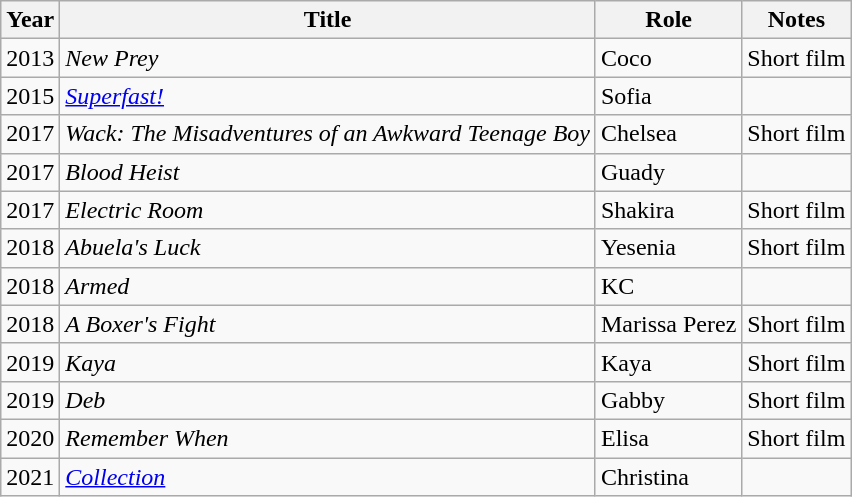<table class="wikitable sortable">
<tr>
<th>Year</th>
<th>Title</th>
<th>Role</th>
<th>Notes</th>
</tr>
<tr>
<td>2013</td>
<td><em>New Prey</em></td>
<td>Coco</td>
<td>Short film</td>
</tr>
<tr>
<td>2015</td>
<td><em><a href='#'>Superfast!</a></em></td>
<td>Sofia</td>
<td></td>
</tr>
<tr>
<td>2017</td>
<td><em>Wack: The Misadventures of an Awkward Teenage Boy</em></td>
<td>Chelsea</td>
<td>Short film</td>
</tr>
<tr>
<td>2017</td>
<td><em>Blood Heist</em></td>
<td>Guady</td>
<td></td>
</tr>
<tr>
<td>2017</td>
<td><em>Electric Room</em></td>
<td>Shakira</td>
<td>Short film</td>
</tr>
<tr>
<td>2018</td>
<td><em>Abuela's Luck</em></td>
<td>Yesenia</td>
<td>Short film</td>
</tr>
<tr>
<td>2018</td>
<td><em>Armed</em></td>
<td>KC</td>
<td></td>
</tr>
<tr>
<td>2018</td>
<td><em>A Boxer's Fight</em></td>
<td>Marissa Perez</td>
<td>Short film</td>
</tr>
<tr>
<td>2019</td>
<td><em>Kaya</em></td>
<td>Kaya</td>
<td>Short film</td>
</tr>
<tr>
<td>2019</td>
<td><em>Deb</em></td>
<td>Gabby</td>
<td>Short film</td>
</tr>
<tr>
<td>2020</td>
<td><em>Remember When</em></td>
<td>Elisa</td>
<td>Short film</td>
</tr>
<tr>
<td>2021</td>
<td><em><a href='#'>Collection</a></em></td>
<td>Christina</td>
<td></td>
</tr>
</table>
